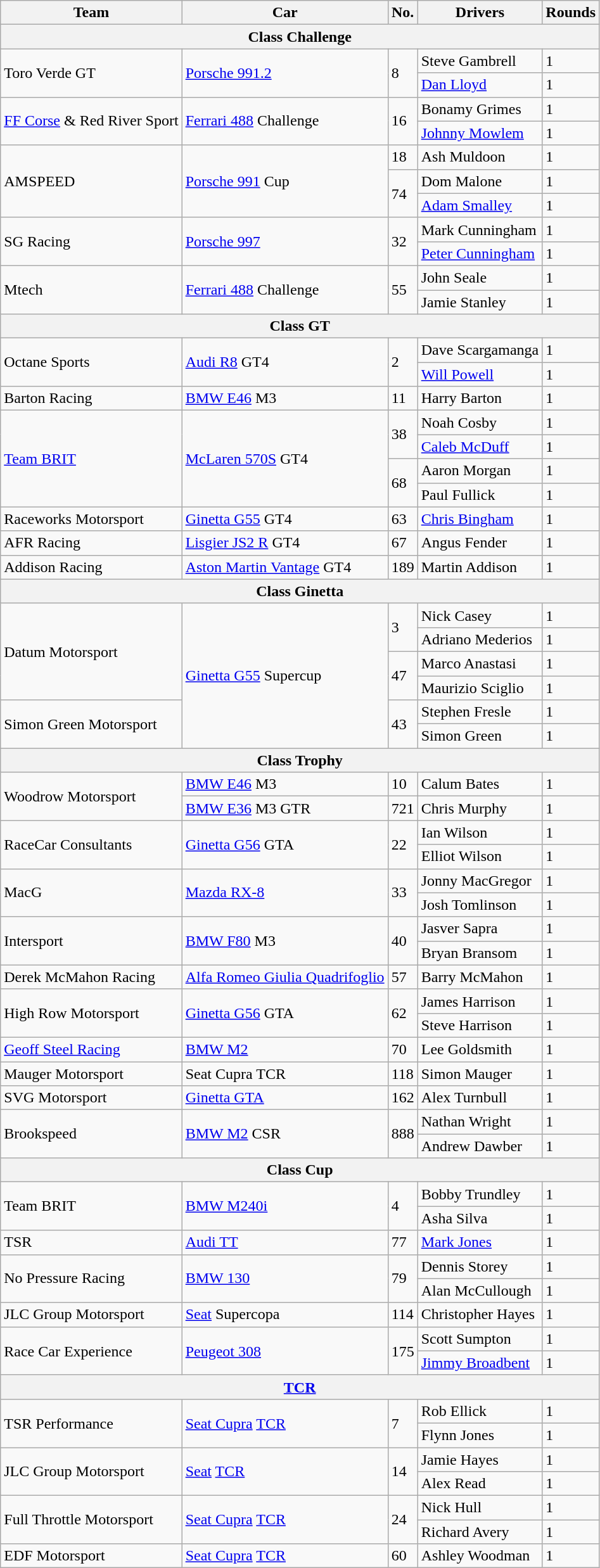<table class="wikitable">
<tr>
<th>Team</th>
<th>Car</th>
<th>No.</th>
<th>Drivers</th>
<th>Rounds</th>
</tr>
<tr>
<th colspan="5"><strong>Class Challenge</strong></th>
</tr>
<tr>
<td rowspan="2">Toro Verde GT</td>
<td rowspan="2"><a href='#'>Porsche 991.2</a></td>
<td rowspan="2">8</td>
<td>Steve Gambrell</td>
<td>1</td>
</tr>
<tr>
<td><a href='#'>Dan Lloyd</a></td>
<td>1</td>
</tr>
<tr>
<td rowspan="2"><a href='#'>FF Corse</a> & Red River Sport</td>
<td rowspan="2"><a href='#'>Ferrari 488</a> Challenge</td>
<td rowspan="2">16</td>
<td>Bonamy Grimes</td>
<td>1</td>
</tr>
<tr>
<td><a href='#'>Johnny Mowlem</a></td>
<td>1</td>
</tr>
<tr>
<td rowspan="3">AMSPEED</td>
<td rowspan="3"><a href='#'>Porsche 991</a> Cup</td>
<td>18</td>
<td>Ash Muldoon</td>
<td>1</td>
</tr>
<tr>
<td rowspan="2">74</td>
<td>Dom Malone</td>
<td>1</td>
</tr>
<tr>
<td><a href='#'>Adam Smalley</a></td>
<td>1</td>
</tr>
<tr>
<td rowspan="2">SG Racing</td>
<td rowspan="2"><a href='#'>Porsche 997</a></td>
<td rowspan="2">32</td>
<td>Mark Cunningham</td>
<td>1</td>
</tr>
<tr>
<td><a href='#'>Peter Cunningham</a></td>
<td>1</td>
</tr>
<tr>
<td rowspan="2">Mtech</td>
<td rowspan="2"><a href='#'>Ferrari 488</a> Challenge</td>
<td rowspan="2">55</td>
<td>John Seale</td>
<td>1</td>
</tr>
<tr>
<td>Jamie Stanley</td>
<td>1</td>
</tr>
<tr>
<th colspan="5">Class GT</th>
</tr>
<tr>
<td rowspan="2">Octane Sports</td>
<td rowspan="2"><a href='#'>Audi R8</a> GT4</td>
<td rowspan="2">2</td>
<td>Dave Scargamanga</td>
<td>1</td>
</tr>
<tr>
<td><a href='#'>Will Powell</a></td>
<td>1</td>
</tr>
<tr>
<td>Barton Racing</td>
<td><a href='#'>BMW E46</a> M3</td>
<td>11</td>
<td>Harry Barton</td>
<td>1</td>
</tr>
<tr>
<td rowspan="4"><a href='#'>Team BRIT</a></td>
<td rowspan="4"><a href='#'>McLaren 570S</a> GT4</td>
<td rowspan="2">38</td>
<td>Noah Cosby</td>
<td>1</td>
</tr>
<tr>
<td><a href='#'>Caleb McDuff</a></td>
<td>1</td>
</tr>
<tr>
<td rowspan="2">68</td>
<td>Aaron Morgan</td>
<td>1</td>
</tr>
<tr>
<td>Paul Fullick</td>
<td>1</td>
</tr>
<tr>
<td>Raceworks Motorsport</td>
<td><a href='#'>Ginetta G55</a> GT4</td>
<td>63</td>
<td><a href='#'>Chris Bingham</a></td>
<td>1</td>
</tr>
<tr>
<td>AFR Racing</td>
<td><a href='#'>Lisgier JS2 R</a> GT4</td>
<td>67</td>
<td>Angus Fender</td>
<td>1</td>
</tr>
<tr>
<td>Addison Racing</td>
<td><a href='#'>Aston Martin Vantage</a> GT4</td>
<td>189</td>
<td>Martin Addison</td>
<td>1</td>
</tr>
<tr>
<th colspan="5">Class Ginetta</th>
</tr>
<tr>
<td rowspan="4">Datum Motorsport</td>
<td rowspan="6"><a href='#'>Ginetta G55</a> Supercup</td>
<td rowspan="2">3</td>
<td>Nick Casey</td>
<td>1</td>
</tr>
<tr>
<td>Adriano Mederios</td>
<td>1</td>
</tr>
<tr>
<td rowspan="2">47</td>
<td>Marco Anastasi</td>
<td>1</td>
</tr>
<tr>
<td>Maurizio Sciglio</td>
<td>1</td>
</tr>
<tr>
<td rowspan="2">Simon Green Motorsport</td>
<td rowspan="2">43</td>
<td>Stephen Fresle</td>
<td>1</td>
</tr>
<tr>
<td>Simon Green</td>
<td>1</td>
</tr>
<tr>
<th colspan="5">Class Trophy</th>
</tr>
<tr>
<td rowspan="2">Woodrow Motorsport</td>
<td><a href='#'>BMW E46</a> M3</td>
<td>10</td>
<td>Calum Bates</td>
<td>1</td>
</tr>
<tr>
<td><a href='#'>BMW E36</a> M3 GTR</td>
<td>721</td>
<td>Chris Murphy</td>
<td>1</td>
</tr>
<tr>
<td rowspan="2">RaceCar Consultants</td>
<td rowspan="2"><a href='#'>Ginetta G56</a> GTA</td>
<td rowspan="2">22</td>
<td>Ian Wilson</td>
<td>1</td>
</tr>
<tr>
<td>Elliot Wilson</td>
<td>1</td>
</tr>
<tr>
<td rowspan="2">MacG</td>
<td rowspan="2"><a href='#'>Mazda RX-8</a></td>
<td rowspan="2">33</td>
<td>Jonny MacGregor</td>
<td>1</td>
</tr>
<tr>
<td>Josh Tomlinson</td>
<td>1</td>
</tr>
<tr>
<td rowspan="2">Intersport</td>
<td rowspan="2"><a href='#'>BMW F80</a> M3</td>
<td rowspan="2">40</td>
<td>Jasver Sapra</td>
<td>1</td>
</tr>
<tr>
<td>Bryan Bransom</td>
<td>1</td>
</tr>
<tr>
<td>Derek McMahon Racing</td>
<td><a href='#'>Alfa Romeo Giulia Quadrifoglio</a></td>
<td>57</td>
<td>Barry McMahon</td>
<td>1</td>
</tr>
<tr>
<td rowspan="2">High Row Motorsport</td>
<td rowspan="2"><a href='#'>Ginetta G56</a> GTA</td>
<td rowspan="2">62</td>
<td>James Harrison</td>
<td>1</td>
</tr>
<tr>
<td>Steve Harrison</td>
<td>1</td>
</tr>
<tr>
<td><a href='#'>Geoff Steel Racing</a></td>
<td><a href='#'>BMW M2</a></td>
<td>70</td>
<td>Lee Goldsmith</td>
<td>1</td>
</tr>
<tr>
<td>Mauger Motorsport</td>
<td>Seat Cupra TCR</td>
<td>118</td>
<td>Simon Mauger</td>
<td>1</td>
</tr>
<tr>
<td>SVG Motorsport</td>
<td><a href='#'>Ginetta GTA</a></td>
<td>162</td>
<td>Alex Turnbull</td>
<td>1</td>
</tr>
<tr>
<td rowspan="2">Brookspeed</td>
<td rowspan="2"><a href='#'>BMW M2</a> CSR</td>
<td rowspan="2">888</td>
<td>Nathan Wright</td>
<td>1</td>
</tr>
<tr>
<td>Andrew Dawber</td>
<td>1</td>
</tr>
<tr>
<th colspan="5">Class Cup</th>
</tr>
<tr>
<td rowspan="2">Team BRIT</td>
<td rowspan="2"><a href='#'>BMW M240i</a></td>
<td rowspan="2">4</td>
<td>Bobby Trundley</td>
<td>1</td>
</tr>
<tr>
<td>Asha Silva</td>
<td>1</td>
</tr>
<tr>
<td>TSR</td>
<td><a href='#'>Audi TT</a></td>
<td>77</td>
<td><a href='#'>Mark Jones</a></td>
<td>1</td>
</tr>
<tr>
<td rowspan="2">No Pressure Racing</td>
<td rowspan="2"><a href='#'>BMW 130</a></td>
<td rowspan="2">79</td>
<td>Dennis Storey</td>
<td>1</td>
</tr>
<tr>
<td>Alan McCullough</td>
<td>1</td>
</tr>
<tr>
<td>JLC Group Motorsport</td>
<td><a href='#'>Seat</a> Supercopa</td>
<td>114</td>
<td>Christopher Hayes</td>
<td>1</td>
</tr>
<tr>
<td rowspan="2">Race Car Experience</td>
<td rowspan="2"><a href='#'>Peugeot 308</a></td>
<td rowspan="2">175</td>
<td>Scott Sumpton</td>
<td>1</td>
</tr>
<tr>
<td><a href='#'>Jimmy Broadbent</a></td>
<td>1</td>
</tr>
<tr>
<th colspan="5"><a href='#'>TCR</a></th>
</tr>
<tr>
<td rowspan="2">TSR Performance</td>
<td rowspan="2"><a href='#'>Seat Cupra</a> <a href='#'>TCR</a></td>
<td rowspan="2">7</td>
<td>Rob Ellick</td>
<td>1</td>
</tr>
<tr>
<td>Flynn Jones</td>
<td>1</td>
</tr>
<tr>
<td rowspan="2">JLC Group Motorsport</td>
<td rowspan="2"><a href='#'>Seat</a> <a href='#'>TCR</a></td>
<td rowspan="2">14</td>
<td>Jamie Hayes</td>
<td>1</td>
</tr>
<tr>
<td>Alex Read</td>
<td>1</td>
</tr>
<tr>
<td rowspan="2">Full Throttle Motorsport</td>
<td rowspan="2"><a href='#'>Seat Cupra</a> <a href='#'>TCR</a></td>
<td rowspan="2">24</td>
<td>Nick Hull</td>
<td>1</td>
</tr>
<tr>
<td>Richard Avery</td>
<td>1</td>
</tr>
<tr>
<td>EDF Motorsport</td>
<td><a href='#'>Seat Cupra</a> <a href='#'>TCR</a></td>
<td>60</td>
<td>Ashley Woodman</td>
<td>1</td>
</tr>
</table>
